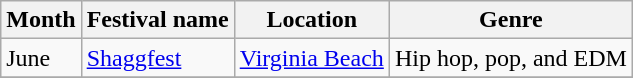<table class="wikitable sortable">
<tr>
<th>Month</th>
<th>Festival name</th>
<th>Location</th>
<th>Genre</th>
</tr>
<tr>
<td>June</td>
<td><a href='#'>Shaggfest</a></td>
<td><a href='#'>Virginia Beach</a></td>
<td>Hip hop, pop, and EDM</td>
</tr>
<tr>
</tr>
</table>
